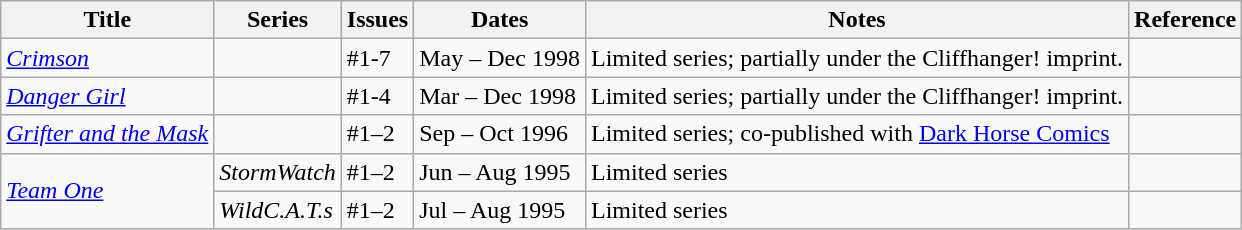<table class="wikitable">
<tr>
<th>Title</th>
<th>Series</th>
<th>Issues</th>
<th>Dates</th>
<th>Notes</th>
<th>Reference</th>
</tr>
<tr>
<td><em><a href='#'>Crimson</a></em></td>
<td></td>
<td>#1-7</td>
<td>May – Dec 1998</td>
<td>Limited series; partially under the Cliffhanger! imprint.</td>
<td></td>
</tr>
<tr>
<td><em><a href='#'>Danger Girl</a></em></td>
<td></td>
<td>#1-4</td>
<td>Mar – Dec 1998</td>
<td>Limited series; partially under the Cliffhanger! imprint.</td>
<td></td>
</tr>
<tr>
<td><em><a href='#'>Grifter and the Mask</a></em></td>
<td></td>
<td>#1–2</td>
<td>Sep – Oct 1996</td>
<td>Limited series; co-published with <a href='#'>Dark Horse Comics</a></td>
<td></td>
</tr>
<tr>
<td rowspan="2"><em><a href='#'>Team One</a></em></td>
<td><em>StormWatch</em></td>
<td>#1–2</td>
<td>Jun – Aug 1995</td>
<td>Limited series</td>
<td></td>
</tr>
<tr>
<td><em>WildC.A.T.s</em></td>
<td>#1–2</td>
<td>Jul – Aug 1995</td>
<td>Limited series</td>
<td></td>
</tr>
</table>
